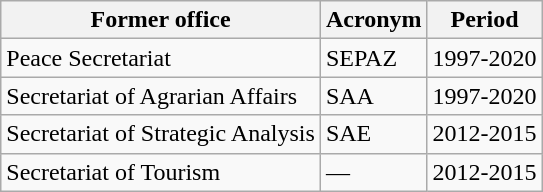<table class="wikitable">
<tr>
<th>Former office</th>
<th>Acronym</th>
<th>Period</th>
</tr>
<tr>
<td>Peace Secretariat</td>
<td>SEPAZ</td>
<td>1997-2020</td>
</tr>
<tr>
<td>Secretariat of Agrarian Affairs</td>
<td>SAA</td>
<td>1997-2020</td>
</tr>
<tr>
<td>Secretariat of Strategic Analysis</td>
<td>SAE</td>
<td>2012-2015</td>
</tr>
<tr>
<td>Secretariat of Tourism</td>
<td>—</td>
<td>2012-2015</td>
</tr>
</table>
